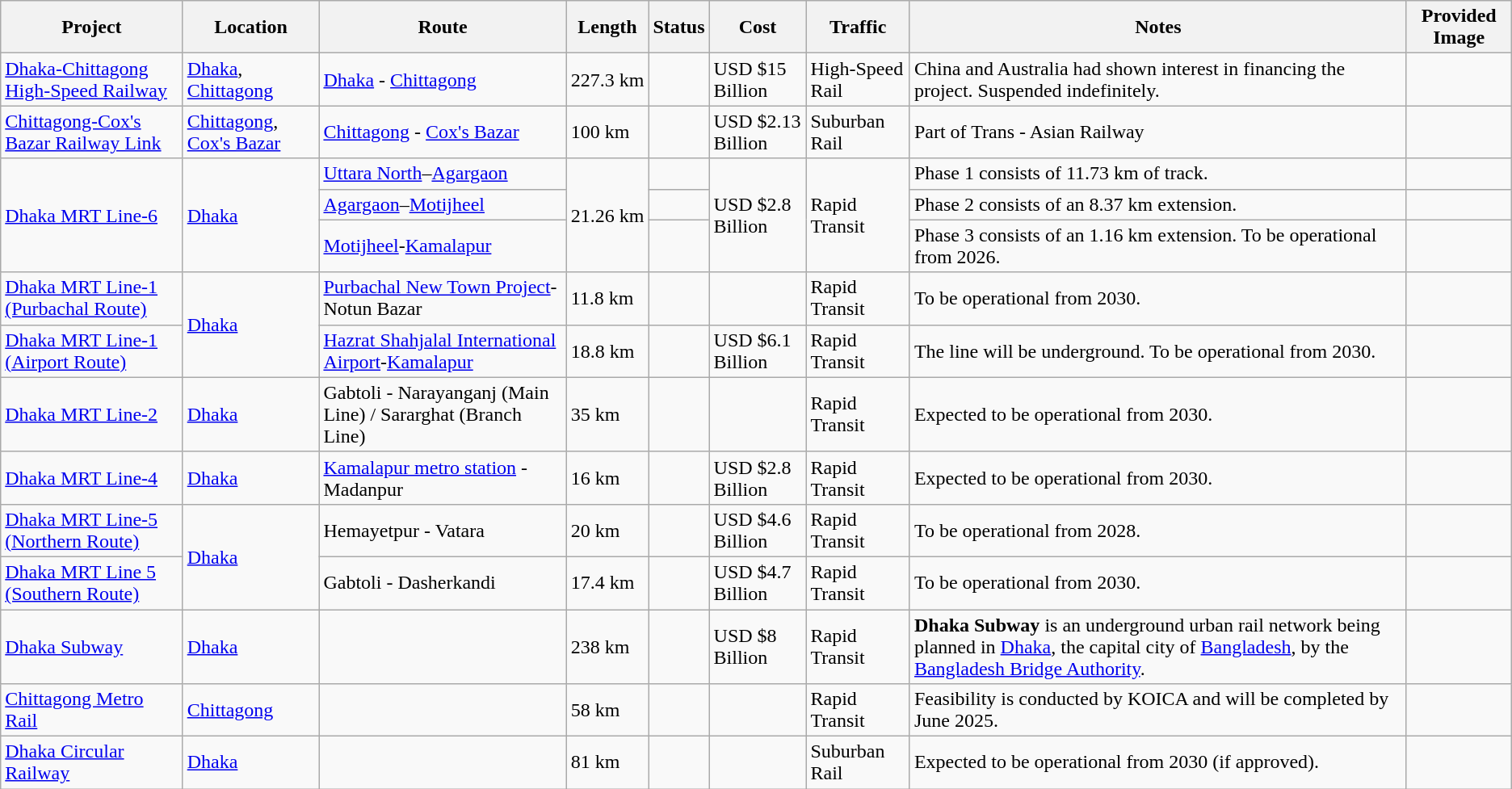<table class="wikitable sortable">
<tr>
<th>Project</th>
<th>Location</th>
<th>Route</th>
<th>Length</th>
<th>Status</th>
<th>Cost</th>
<th>Traffic</th>
<th>Notes</th>
<th>Provided Image</th>
</tr>
<tr>
<td><a href='#'>Dhaka-Chittagong High-Speed Railway</a></td>
<td><a href='#'>Dhaka</a>, <a href='#'>Chittagong</a></td>
<td><a href='#'>Dhaka</a> - <a href='#'>Chittagong</a></td>
<td>227.3 km</td>
<td></td>
<td>USD $15 Billion</td>
<td>High-Speed Rail</td>
<td>China and Australia had shown interest in financing the project. Suspended indefinitely.</td>
<td></td>
</tr>
<tr>
<td><a href='#'>Chittagong-Cox's Bazar Railway Link</a></td>
<td><a href='#'>Chittagong</a>, <a href='#'>Cox's Bazar</a></td>
<td><a href='#'>Chittagong</a> - <a href='#'>Cox's Bazar</a></td>
<td>100 km</td>
<td></td>
<td>USD $2.13 Billion</td>
<td>Suburban Rail</td>
<td>Part of Trans - Asian Railway</td>
<td></td>
</tr>
<tr>
<td rowspan="3"><a href='#'>Dhaka MRT Line-6</a></td>
<td rowspan="3"><a href='#'>Dhaka</a></td>
<td><a href='#'>Uttara North</a>–<a href='#'>Agargaon</a></td>
<td rowspan="3">21.26 km</td>
<td></td>
<td rowspan="3">USD $2.8 Billion</td>
<td rowspan="3">Rapid Transit</td>
<td>Phase 1 consists of 11.73 km of track.</td>
<td></td>
</tr>
<tr>
<td><a href='#'>Agargaon</a>–<a href='#'>Motijheel</a></td>
<td></td>
<td>Phase 2 consists of an 8.37 km extension.</td>
<td></td>
</tr>
<tr>
<td><a href='#'>Motijheel</a>-<a href='#'>Kamalapur</a></td>
<td></td>
<td>Phase 3 consists of an 1.16 km extension. To be operational from 2026.</td>
<td></td>
</tr>
<tr>
<td><a href='#'>Dhaka MRT Line-1 (Purbachal Route)</a></td>
<td rowspan="2"><a href='#'>Dhaka</a></td>
<td><a href='#'>Purbachal New Town Project</a>- Notun Bazar</td>
<td>11.8 km</td>
<td></td>
<td></td>
<td>Rapid Transit</td>
<td>To be operational from 2030.</td>
<td></td>
</tr>
<tr>
<td><a href='#'>Dhaka MRT Line-1 (Airport Route)</a></td>
<td><a href='#'>Hazrat Shahjalal International Airport</a>-<a href='#'>Kamalapur</a></td>
<td>18.8 km</td>
<td></td>
<td>USD $6.1 Billion</td>
<td>Rapid Transit</td>
<td>The line will be underground. To be operational from 2030.</td>
<td></td>
</tr>
<tr>
<td><a href='#'>Dhaka MRT Line-2</a></td>
<td><a href='#'>Dhaka</a></td>
<td>Gabtoli - Narayanganj (Main Line) / Sararghat (Branch Line)</td>
<td>35 km</td>
<td></td>
<td></td>
<td>Rapid Transit</td>
<td>Expected to be operational from 2030.</td>
<td></td>
</tr>
<tr>
<td><a href='#'>Dhaka MRT Line-4</a></td>
<td><a href='#'>Dhaka</a></td>
<td><a href='#'>Kamalapur metro station</a> - Madanpur</td>
<td>16 km</td>
<td></td>
<td>USD $2.8 Billion</td>
<td>Rapid Transit</td>
<td>Expected to be operational from 2030.</td>
<td></td>
</tr>
<tr>
<td><a href='#'>Dhaka MRT Line-5 (Northern Route)</a></td>
<td rowspan="2"><a href='#'>Dhaka</a></td>
<td>Hemayetpur - Vatara</td>
<td>20 km</td>
<td></td>
<td>USD $4.6 Billion</td>
<td>Rapid Transit</td>
<td>To be operational from 2028.</td>
<td></td>
</tr>
<tr>
<td><a href='#'>Dhaka MRT Line 5 (Southern Route)</a></td>
<td>Gabtoli - Dasherkandi</td>
<td>17.4 km</td>
<td></td>
<td>USD $4.7 Billion</td>
<td>Rapid Transit</td>
<td>To be operational from 2030.</td>
<td></td>
</tr>
<tr>
<td><a href='#'>Dhaka Subway</a></td>
<td><a href='#'>Dhaka</a></td>
<td></td>
<td>238 km</td>
<td></td>
<td>USD $8 Billion</td>
<td>Rapid Transit</td>
<td><strong>Dhaka Subway</strong> is an underground urban rail network being planned in <a href='#'>Dhaka</a>, the capital city of <a href='#'>Bangladesh</a>, by the <a href='#'>Bangladesh Bridge Authority</a>.</td>
<td></td>
</tr>
<tr>
<td><a href='#'>Chittagong Metro Rail</a></td>
<td><a href='#'>Chittagong</a></td>
<td></td>
<td>58 km</td>
<td></td>
<td></td>
<td>Rapid Transit</td>
<td>Feasibility is conducted by KOICA and will be completed by June 2025.</td>
<td></td>
</tr>
<tr>
<td><a href='#'>Dhaka Circular Railway</a></td>
<td><a href='#'>Dhaka</a></td>
<td></td>
<td>81 km</td>
<td></td>
<td></td>
<td>Suburban Rail</td>
<td>Expected to be operational from 2030 (if approved).</td>
<td></td>
</tr>
</table>
